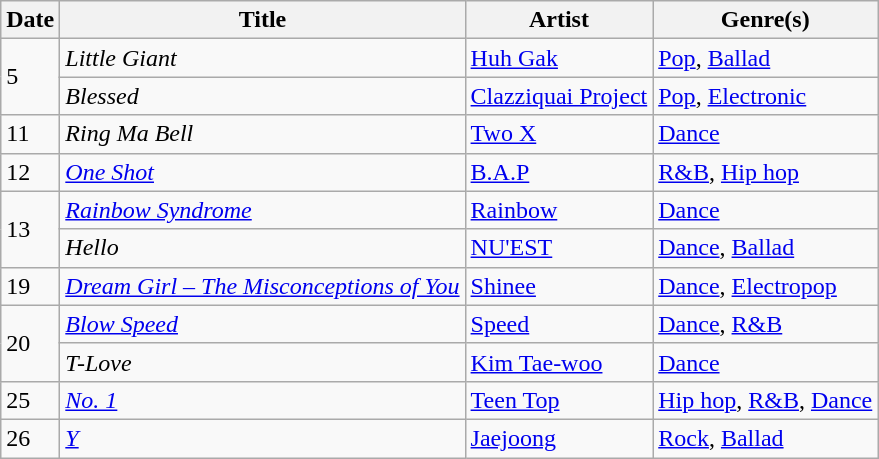<table class="wikitable" style="text-align:left;">
<tr>
<th>Date</th>
<th>Title</th>
<th>Artist</th>
<th>Genre(s)</th>
</tr>
<tr>
<td rowspan="2">5</td>
<td><em>Little Giant</em></td>
<td><a href='#'>Huh Gak</a></td>
<td><a href='#'>Pop</a>, <a href='#'>Ballad</a></td>
</tr>
<tr>
<td><em>Blessed</em></td>
<td><a href='#'>Clazziquai Project</a></td>
<td><a href='#'>Pop</a>, <a href='#'>Electronic</a></td>
</tr>
<tr>
<td>11</td>
<td><em>Ring Ma Bell</em></td>
<td><a href='#'>Two X</a></td>
<td><a href='#'>Dance</a></td>
</tr>
<tr>
<td>12</td>
<td><em><a href='#'>One Shot</a></em></td>
<td><a href='#'>B.A.P</a></td>
<td><a href='#'>R&B</a>, <a href='#'>Hip hop</a></td>
</tr>
<tr>
<td rowspan="2">13</td>
<td><em><a href='#'>Rainbow Syndrome</a></em></td>
<td><a href='#'>Rainbow</a></td>
<td><a href='#'>Dance</a></td>
</tr>
<tr>
<td><em>Hello</em></td>
<td><a href='#'>NU'EST</a></td>
<td><a href='#'>Dance</a>, <a href='#'>Ballad</a></td>
</tr>
<tr>
<td>19</td>
<td><em><a href='#'>Dream Girl – The Misconceptions of You</a></em></td>
<td><a href='#'>Shinee</a></td>
<td><a href='#'>Dance</a>, <a href='#'>Electropop</a></td>
</tr>
<tr>
<td rowspan="2">20</td>
<td><em><a href='#'>Blow Speed</a></em></td>
<td><a href='#'>Speed</a></td>
<td><a href='#'>Dance</a>, <a href='#'>R&B</a></td>
</tr>
<tr>
<td><em>T-Love</em></td>
<td><a href='#'>Kim Tae-woo</a></td>
<td><a href='#'>Dance</a></td>
</tr>
<tr>
<td>25</td>
<td><em><a href='#'>No. 1</a></em></td>
<td><a href='#'>Teen Top</a></td>
<td><a href='#'>Hip hop</a>, <a href='#'>R&B</a>, <a href='#'>Dance</a></td>
</tr>
<tr>
<td>26</td>
<td><em><a href='#'>Y</a></em></td>
<td><a href='#'>Jaejoong</a></td>
<td><a href='#'>Rock</a>, <a href='#'>Ballad</a></td>
</tr>
</table>
